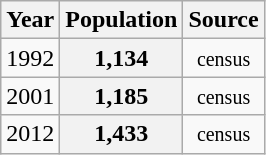<table class="wikitable">
<tr>
<th>Year</th>
<th>Population</th>
<th>Source</th>
</tr>
<tr align="center">
<td>1992</td>
<th>1,134</th>
<td><small>census</small></td>
</tr>
<tr align="center">
<td>2001</td>
<th>1,185</th>
<td><small>census</small></td>
</tr>
<tr align="center">
<td>2012</td>
<th>1,433</th>
<td><small>census</small></td>
</tr>
</table>
